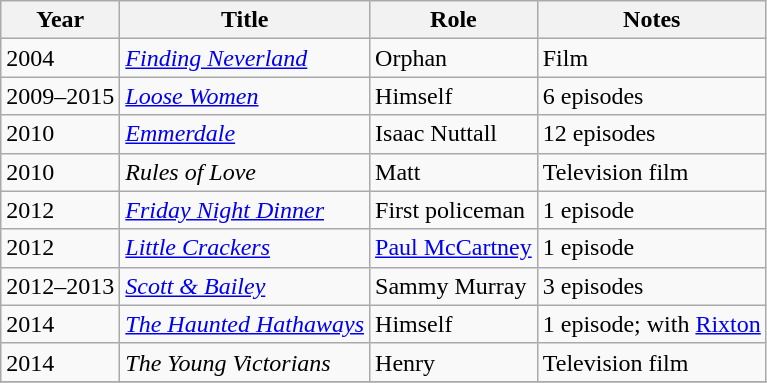<table class="wikitable sortable">
<tr>
<th>Year</th>
<th>Title</th>
<th>Role</th>
<th>Notes</th>
</tr>
<tr>
<td>2004</td>
<td><em><a href='#'>Finding Neverland</a></em></td>
<td>Orphan</td>
<td>Film</td>
</tr>
<tr>
<td>2009–2015</td>
<td><em><a href='#'>Loose Women</a></em></td>
<td>Himself</td>
<td>6 episodes</td>
</tr>
<tr>
<td>2010</td>
<td><em><a href='#'>Emmerdale</a></em></td>
<td>Isaac Nuttall</td>
<td>12 episodes</td>
</tr>
<tr>
<td>2010</td>
<td><em>Rules of Love</em></td>
<td>Matt</td>
<td>Television film</td>
</tr>
<tr>
<td>2012</td>
<td><em><a href='#'>Friday Night Dinner</a></em></td>
<td>First policeman</td>
<td>1 episode</td>
</tr>
<tr>
<td>2012</td>
<td><em><a href='#'>Little Crackers</a></em></td>
<td><a href='#'>Paul McCartney</a></td>
<td>1 episode</td>
</tr>
<tr>
<td>2012–2013</td>
<td><em><a href='#'>Scott & Bailey</a></em></td>
<td>Sammy Murray</td>
<td>3 episodes</td>
</tr>
<tr>
<td>2014</td>
<td><em><a href='#'>The Haunted Hathaways</a></em></td>
<td>Himself</td>
<td>1 episode; with <a href='#'>Rixton</a></td>
</tr>
<tr>
<td>2014</td>
<td><em>The Young Victorians</em></td>
<td>Henry</td>
<td>Television film</td>
</tr>
<tr>
</tr>
</table>
